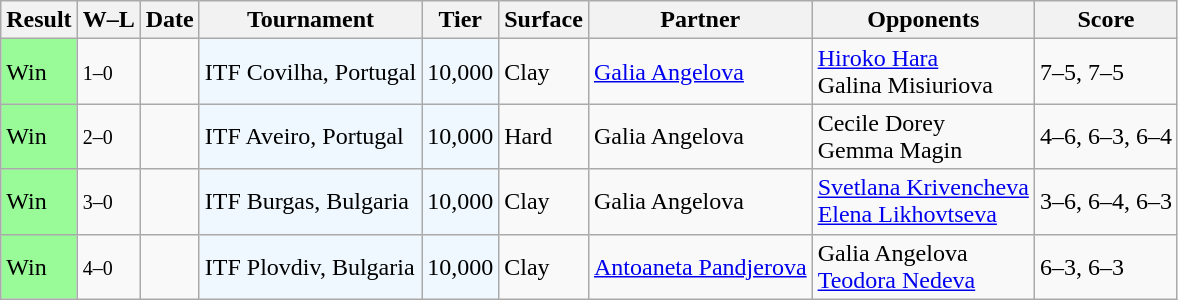<table class="sortable wikitable">
<tr>
<th>Result</th>
<th class="unsortable">W–L</th>
<th>Date</th>
<th>Tournament</th>
<th>Tier</th>
<th>Surface</th>
<th>Partner</th>
<th>Opponents</th>
<th class="unsortable">Score</th>
</tr>
<tr>
<td style="background:#98fb98;">Win</td>
<td><small>1–0</small></td>
<td></td>
<td style="background:#f0f8ff;">ITF Covilha, Portugal</td>
<td style="background:#f0f8ff;">10,000</td>
<td>Clay</td>
<td> <a href='#'>Galia Angelova</a></td>
<td> <a href='#'>Hiroko Hara</a> <br>  Galina Misiuriova</td>
<td>7–5, 7–5</td>
</tr>
<tr>
<td style="background:#98fb98;">Win</td>
<td><small>2–0</small></td>
<td></td>
<td style="background:#f0f8ff;">ITF Aveiro, Portugal</td>
<td style="background:#f0f8ff;">10,000</td>
<td>Hard</td>
<td> Galia Angelova</td>
<td> Cecile Dorey <br>  Gemma Magin</td>
<td>4–6, 6–3, 6–4</td>
</tr>
<tr>
<td style="background:#98fb98;">Win</td>
<td><small>3–0</small></td>
<td></td>
<td style="background:#f0f8ff;">ITF Burgas, Bulgaria</td>
<td style="background:#f0f8ff;">10,000</td>
<td>Clay</td>
<td> Galia Angelova</td>
<td> <a href='#'>Svetlana Krivencheva</a> <br>  <a href='#'>Elena Likhovtseva</a></td>
<td>3–6, 6–4, 6–3</td>
</tr>
<tr>
<td style="background:#98fb98;">Win</td>
<td><small>4–0</small></td>
<td></td>
<td style="background:#f0f8ff;">ITF Plovdiv, Bulgaria</td>
<td style="background:#f0f8ff;">10,000</td>
<td>Clay</td>
<td> <a href='#'>Antoaneta Pandjerova</a></td>
<td> Galia Angelova <br>  <a href='#'>Teodora Nedeva</a></td>
<td>6–3, 6–3</td>
</tr>
</table>
